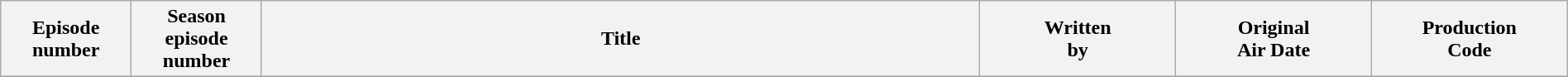<table class="wikitable sortable" style="width: 100%;">
<tr>
<th width="8%">Episode number</th>
<th width="8%">Season episode number</th>
<th width="44%">Title</th>
<th width="12%">Written<br>by</th>
<th width="12%">Original<br>Air Date</th>
<th width="12%">Production<br>Code</th>
</tr>
<tr>
</tr>
</table>
